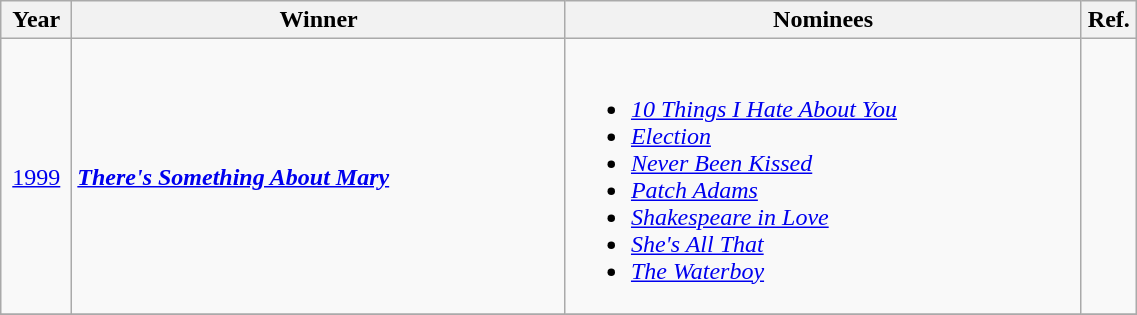<table class="wikitable" width=60%>
<tr>
<th width=40px>Year</th>
<th>Winner</th>
<th>Nominees</th>
<th width=30px>Ref.</th>
</tr>
<tr>
<td align="center"><a href='#'>1999</a></td>
<td><strong><em><a href='#'>There's Something About Mary</a></em></strong></td>
<td><br><ul><li><em><a href='#'>10 Things I Hate About You</a></em></li><li><em><a href='#'>Election</a></em></li><li><em><a href='#'>Never Been Kissed</a></em></li><li><em><a href='#'>Patch Adams</a></em></li><li><em><a href='#'>Shakespeare in Love</a></em></li><li><em><a href='#'>She's All That</a></em></li><li><em><a href='#'>The Waterboy</a></em></li></ul></td>
<td align="center"></td>
</tr>
<tr>
</tr>
</table>
